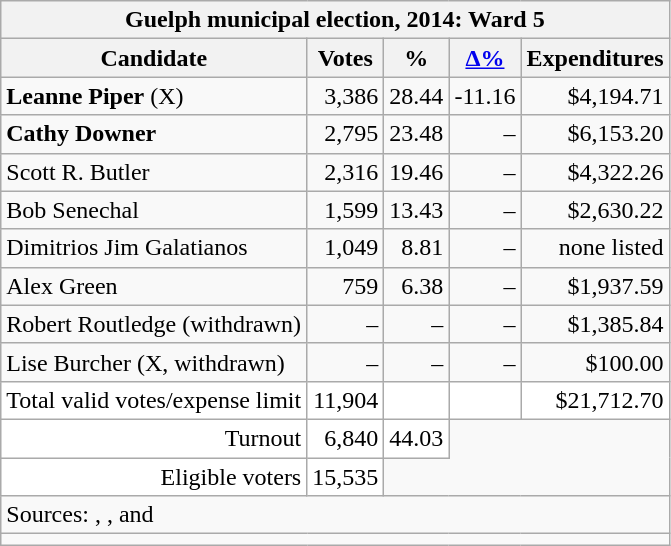<table class="wikitable collapsible">
<tr>
<th colspan="5">Guelph municipal election, 2014: Ward 5</th>
</tr>
<tr>
<th>Candidate</th>
<th>Votes</th>
<th>%</th>
<th><a href='#'>Δ%</a></th>
<th>Expenditures</th>
</tr>
<tr>
<td><strong>Leanne Piper</strong> (X)</td>
<td align="right">3,386</td>
<td align="right">28.44</td>
<td align="right">-11.16</td>
<td align="right">$4,194.71</td>
</tr>
<tr>
<td><strong>Cathy Downer</strong></td>
<td align="right">2,795</td>
<td align="right">23.48</td>
<td align="right">–</td>
<td align="right">$6,153.20</td>
</tr>
<tr>
<td>Scott R. Butler</td>
<td align="right">2,316</td>
<td align="right">19.46</td>
<td align="right">–</td>
<td align="right">$4,322.26</td>
</tr>
<tr>
<td>Bob Senechal</td>
<td align="right">1,599</td>
<td align="right">13.43</td>
<td align="right">–</td>
<td align="right">$2,630.22</td>
</tr>
<tr>
<td>Dimitrios Jim Galatianos</td>
<td align="right">1,049</td>
<td align="right">8.81</td>
<td align="right">–</td>
<td align="right">none listed</td>
</tr>
<tr>
<td>Alex Green</td>
<td align="right">759</td>
<td align="right">6.38</td>
<td align="right">–</td>
<td align="right">$1,937.59</td>
</tr>
<tr>
<td>Robert Routledge (withdrawn)</td>
<td align="right">–</td>
<td align="right">–</td>
<td align="right">–</td>
<td align="right">$1,385.84</td>
</tr>
<tr>
<td>Lise Burcher (X, withdrawn)</td>
<td align="right">–</td>
<td align="right">–</td>
<td align="right">–</td>
<td align="right">$100.00</td>
</tr>
<tr>
<td style="text-align:right;background: white;">Total valid votes/expense limit</td>
<td style="text-align:right;background: white;">11,904</td>
<td style="text-align:right;background: white;"></td>
<td style="text-align:right;background: white;"> </td>
<td style="text-align:right;background: white;">$21,712.70</td>
</tr>
<tr>
<td style="text-align:right;background: white;">Turnout</td>
<td style="text-align:right;background: white;">6,840</td>
<td style="text-align:right;background: white;">44.03</td>
</tr>
<tr>
<td style="text-align:right;background: white;">Eligible voters</td>
<td style="text-align:right;background: white;">15,535</td>
</tr>
<tr>
<td colspan="5">Sources: , , and </td>
</tr>
<tr>
<td colspan="5"></td>
</tr>
</table>
